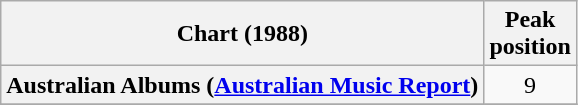<table class="wikitable plainrowheaders">
<tr>
<th scope="col">Chart (1988)</th>
<th>Peak<br>position</th>
</tr>
<tr>
<th scope="row">Australian Albums (<a href='#'>Australian Music Report</a>)</th>
<td style="text-align:center;">9</td>
</tr>
<tr>
</tr>
</table>
